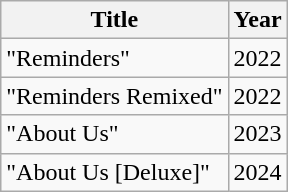<table class="wikitable">
<tr>
<th>Title</th>
<th>Year</th>
</tr>
<tr>
<td>"Reminders" </td>
<td>2022</td>
</tr>
<tr>
<td>"Reminders Remixed" </td>
<td>2022</td>
</tr>
<tr>
<td>"About Us" </td>
<td>2023</td>
</tr>
<tr>
<td>"About Us [Deluxe]" </td>
<td>2024</td>
</tr>
</table>
